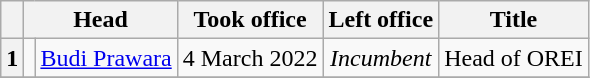<table class="wikitable sortable">
<tr>
<th></th>
<th colspan="2">Head</th>
<th>Took office</th>
<th>Left office</th>
<th>Title</th>
</tr>
<tr>
<th>1</th>
<td></td>
<td><a href='#'>Budi Prawara</a></td>
<td align="center">4 March 2022</td>
<td align="center"><em>Incumbent</em></td>
<td align="center">Head of OREI</td>
</tr>
<tr>
</tr>
</table>
